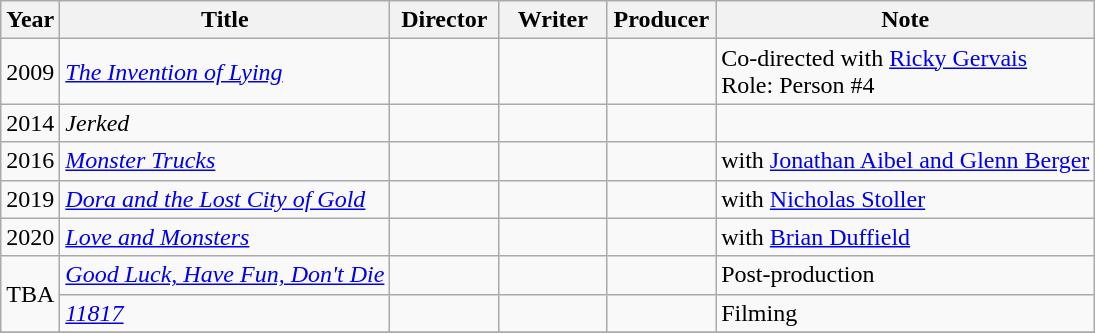<table class="wikitable">
<tr>
<th>Year</th>
<th>Title</th>
<th width="65">Director</th>
<th width="65">Writer</th>
<th width="65">Producer</th>
<th>Note</th>
</tr>
<tr>
<td>2009</td>
<td><em><a href='#'>The Invention of Lying</a></em></td>
<td></td>
<td></td>
<td></td>
<td>Co-directed with <a href='#'>Ricky Gervais</a><br>Role: Person #4</td>
</tr>
<tr>
<td>2014</td>
<td><em>Jerked</em></td>
<td></td>
<td></td>
<td></td>
<td></td>
</tr>
<tr>
<td>2016</td>
<td><em><a href='#'>Monster Trucks</a></em></td>
<td></td>
<td></td>
<td></td>
<td>with <a href='#'>Jonathan Aibel and Glenn Berger</a></td>
</tr>
<tr>
<td>2019</td>
<td style="text-align:left;"><em><a href='#'>Dora and the Lost City of Gold</a></em></td>
<td></td>
<td></td>
<td></td>
<td>with <a href='#'>Nicholas Stoller</a></td>
</tr>
<tr>
<td>2020</td>
<td><em><a href='#'>Love and Monsters</a></em></td>
<td></td>
<td></td>
<td></td>
<td>with <a href='#'>Brian Duffield</a></td>
</tr>
<tr>
<td rowspan="2">TBA</td>
<td><em><a href='#'>Good Luck, Have Fun, Don't Die</a></em></td>
<td></td>
<td></td>
<td></td>
<td>Post-production</td>
</tr>
<tr>
<td><em><a href='#'>11817</a></em></td>
<td></td>
<td></td>
<td></td>
<td>Filming</td>
</tr>
<tr>
</tr>
</table>
